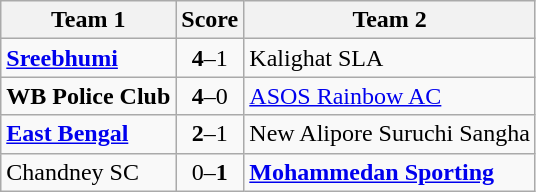<table class="wikitable" style="text-align:left">
<tr>
<th>Team 1</th>
<th>Score</th>
<th>Team 2</th>
</tr>
<tr>
<td><a href='#'><strong>Sreebhumi</strong></a></td>
<td align="center"><strong>4</strong>–1</td>
<td>Kalighat SLA</td>
</tr>
<tr>
<td><strong>WB Police Club</strong></td>
<td align="center"><strong>4</strong>–0</td>
<td><a href='#'>ASOS Rainbow AC</a></td>
</tr>
<tr>
<td><a href='#'><strong>East Bengal</strong></a></td>
<td align="center"><strong>2</strong>–1</td>
<td>New Alipore Suruchi Sangha</td>
</tr>
<tr>
<td>Chandney SC</td>
<td align="center">0–<strong>1</strong></td>
<td><a href='#'><strong>Mohammedan Sporting</strong></a></td>
</tr>
</table>
